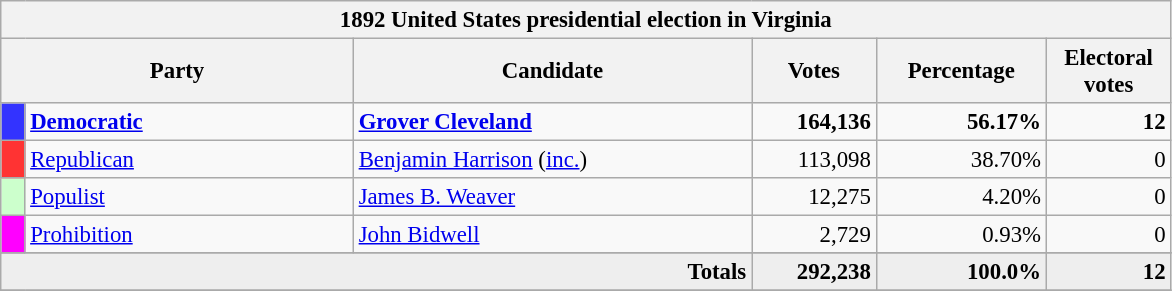<table class="wikitable" style="font-size: 95%;">
<tr>
<th colspan="6">1892 United States presidential election in Virginia</th>
</tr>
<tr>
<th colspan="2" style="width: 15em">Party</th>
<th style="width: 17em">Candidate</th>
<th style="width: 5em">Votes</th>
<th style="width: 7em">Percentage</th>
<th style="width: 5em">Electoral votes</th>
</tr>
<tr>
<th style="background-color:#3333FF; width: 3px"></th>
<td style="width: 130px"><strong><a href='#'>Democratic</a></strong></td>
<td><strong><a href='#'>Grover Cleveland</a></strong></td>
<td align="right"><strong>164,136</strong></td>
<td align="right"><strong>56.17%</strong></td>
<td align="right"><strong>12</strong></td>
</tr>
<tr>
<th style="background-color:#FF3333; width: 3px"></th>
<td style="width: 130px"><a href='#'>Republican</a></td>
<td><a href='#'>Benjamin Harrison</a> (<a href='#'>inc.</a>)</td>
<td align="right">113,098</td>
<td align="right">38.70%</td>
<td align="right">0</td>
</tr>
<tr>
<th style="background-color:#CCFFCC; width: 3px"></th>
<td style="width: 130px"><a href='#'>Populist</a></td>
<td><a href='#'>James B. Weaver</a></td>
<td align="right">12,275</td>
<td align="right">4.20%</td>
<td align="right">0</td>
</tr>
<tr>
<th style="background-color:#FF00FF; width: 3px"></th>
<td style="width: 130px"><a href='#'>Prohibition</a></td>
<td><a href='#'>John Bidwell</a></td>
<td align="right">2,729</td>
<td align="right">0.93%</td>
<td align="right">0</td>
</tr>
<tr>
</tr>
<tr bgcolor="#EEEEEE">
<td colspan="3" align="right"><strong>Totals</strong></td>
<td align="right"><strong>292,238</strong></td>
<td align="right"><strong>100.0%</strong></td>
<td align="right"><strong>12</strong></td>
</tr>
<tr>
</tr>
</table>
